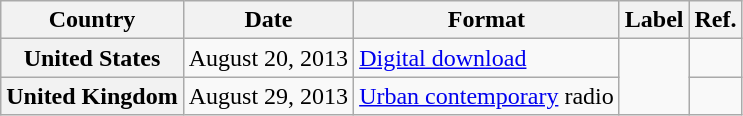<table class="wikitable plainrowheaders">
<tr>
<th>Country</th>
<th>Date</th>
<th>Format</th>
<th>Label</th>
<th>Ref.</th>
</tr>
<tr>
<th scope="row">United States</th>
<td>August 20, 2013</td>
<td><a href='#'>Digital download</a></td>
<td rowspan="2"></td>
<td></td>
</tr>
<tr>
<th scope="row">United Kingdom</th>
<td>August 29, 2013</td>
<td><a href='#'>Urban contemporary</a> radio</td>
<td></td>
</tr>
</table>
